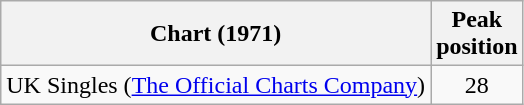<table class="wikitable sortable">
<tr>
<th>Chart (1971)</th>
<th>Peak<br>position</th>
</tr>
<tr>
<td>UK Singles (<a href='#'>The Official Charts Company</a>)</td>
<td align="center">28</td>
</tr>
</table>
